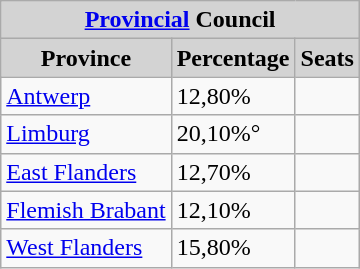<table class="wikitable">
<tr>
<th style="background:LightGrey;" colspan=3><a href='#'>Provincial</a> Council</th>
</tr>
<tr>
<th style="background:LightGrey;">Province</th>
<th style="background:LightGrey;">Percentage</th>
<th style="background:LightGrey;">Seats</th>
</tr>
<tr>
<td> <a href='#'>Antwerp</a></td>
<td>12,80%</td>
<td></td>
</tr>
<tr>
<td> <a href='#'>Limburg</a></td>
<td>20,10%°</td>
<td></td>
</tr>
<tr>
<td> <a href='#'>East Flanders</a></td>
<td>12,70%</td>
<td></td>
</tr>
<tr>
<td> <a href='#'>Flemish Brabant</a></td>
<td>12,10%</td>
<td></td>
</tr>
<tr>
<td> <a href='#'>West Flanders</a></td>
<td>15,80%</td>
<td></td>
</tr>
</table>
